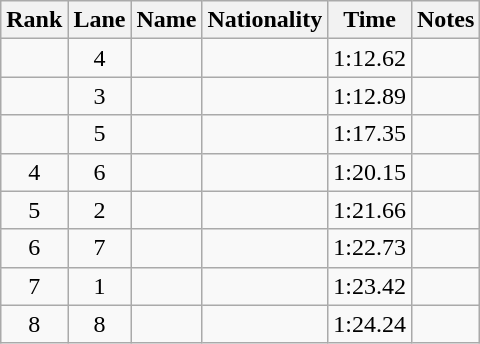<table class="wikitable sortable" style="text-align:center">
<tr>
<th>Rank</th>
<th>Lane</th>
<th>Name</th>
<th>Nationality</th>
<th>Time</th>
<th>Notes</th>
</tr>
<tr>
<td></td>
<td>4</td>
<td align=left></td>
<td align=left></td>
<td>1:12.62</td>
<td><strong></strong></td>
</tr>
<tr>
<td></td>
<td>3</td>
<td align=left></td>
<td align=left></td>
<td>1:12.89</td>
<td></td>
</tr>
<tr>
<td></td>
<td>5</td>
<td align=left></td>
<td align=left></td>
<td>1:17.35</td>
<td></td>
</tr>
<tr>
<td>4</td>
<td>6</td>
<td align=left></td>
<td align=left></td>
<td>1:20.15</td>
<td></td>
</tr>
<tr>
<td>5</td>
<td>2</td>
<td align=left></td>
<td align=left></td>
<td>1:21.66</td>
<td></td>
</tr>
<tr>
<td>6</td>
<td>7</td>
<td align=left></td>
<td align=left></td>
<td>1:22.73</td>
<td></td>
</tr>
<tr>
<td>7</td>
<td>1</td>
<td align=left></td>
<td align=left></td>
<td>1:23.42</td>
<td></td>
</tr>
<tr>
<td>8</td>
<td>8</td>
<td align=left></td>
<td align=left></td>
<td>1:24.24</td>
<td></td>
</tr>
</table>
